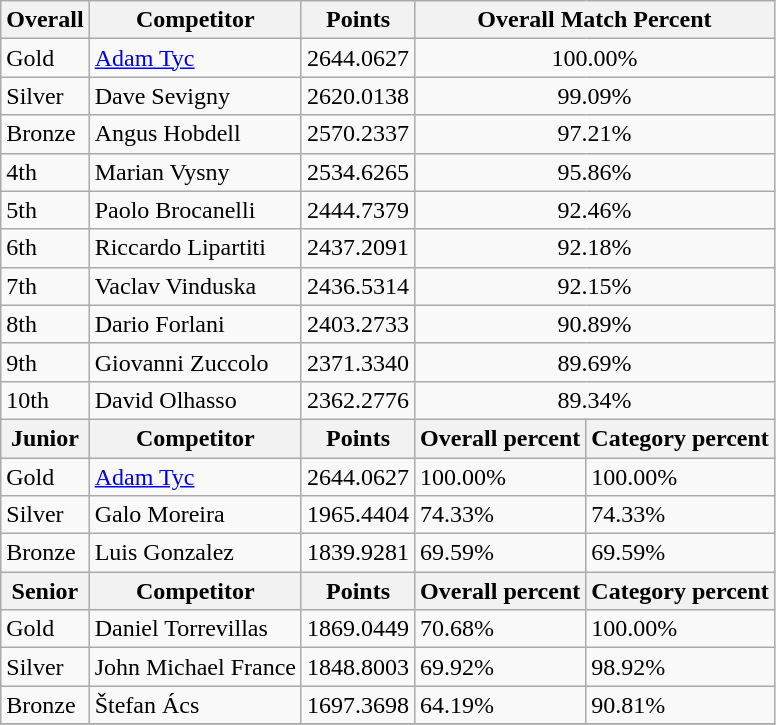<table class="wikitable sortable" style="text-align: left;">
<tr>
<th>Overall</th>
<th>Competitor</th>
<th>Points</th>
<th colspan="2">Overall Match Percent</th>
</tr>
<tr>
<td> Gold</td>
<td><a href='#'>Adam Tyc</a></td>
<td>2644.0627</td>
<td colspan="2" style="text-align: center;">100.00%</td>
</tr>
<tr>
<td> Silver</td>
<td>Dave Sevigny</td>
<td>2620.0138</td>
<td colspan="2" style="text-align: center;">99.09%</td>
</tr>
<tr>
<td> Bronze</td>
<td>Angus Hobdell</td>
<td>2570.2337</td>
<td colspan="2" style="text-align: center;">97.21%</td>
</tr>
<tr>
<td>4th</td>
<td>Marian Vysny</td>
<td>2534.6265</td>
<td colspan="2" style="text-align: center;">95.86%</td>
</tr>
<tr>
<td>5th</td>
<td>Paolo Brocanelli</td>
<td>2444.7379</td>
<td colspan="2" style="text-align: center;">92.46%</td>
</tr>
<tr>
<td>6th</td>
<td>Riccardo Lipartiti</td>
<td>2437.2091</td>
<td colspan="2" style="text-align: center;">92.18%</td>
</tr>
<tr>
<td>7th</td>
<td>Vaclav Vinduska</td>
<td>2436.5314</td>
<td colspan="2" style="text-align: center;">92.15%</td>
</tr>
<tr>
<td>8th</td>
<td>Dario Forlani</td>
<td>2403.2733</td>
<td colspan="2" style="text-align: center;">90.89%</td>
</tr>
<tr>
<td>9th</td>
<td>Giovanni Zuccolo</td>
<td>2371.3340</td>
<td colspan="2" style="text-align: center;">89.69%</td>
</tr>
<tr>
<td>10th</td>
<td>David Olhasso</td>
<td>2362.2776</td>
<td colspan="2" style="text-align: center;">89.34%</td>
</tr>
<tr>
<th>Junior</th>
<th>Competitor</th>
<th>Points</th>
<th>Overall percent</th>
<th>Category percent</th>
</tr>
<tr>
<td> Gold</td>
<td><a href='#'>Adam Tyc</a></td>
<td>2644.0627</td>
<td>100.00%</td>
<td>100.00%</td>
</tr>
<tr>
<td> Silver</td>
<td>Galo Moreira</td>
<td>1965.4404</td>
<td>74.33%</td>
<td>74.33%</td>
</tr>
<tr>
<td> Bronze</td>
<td>Luis Gonzalez</td>
<td>1839.9281</td>
<td>69.59%</td>
<td>69.59%</td>
</tr>
<tr>
<th>Senior</th>
<th>Competitor</th>
<th>Points</th>
<th>Overall percent</th>
<th>Category percent</th>
</tr>
<tr>
<td> Gold</td>
<td>Daniel Torrevillas</td>
<td>1869.0449</td>
<td>70.68%</td>
<td>100.00%</td>
</tr>
<tr>
<td> Silver</td>
<td>John Michael France</td>
<td>1848.8003</td>
<td>69.92%</td>
<td>98.92%</td>
</tr>
<tr>
<td> Bronze</td>
<td>Štefan Ács</td>
<td>1697.3698</td>
<td>64.19%</td>
<td>90.81%</td>
</tr>
<tr>
</tr>
</table>
